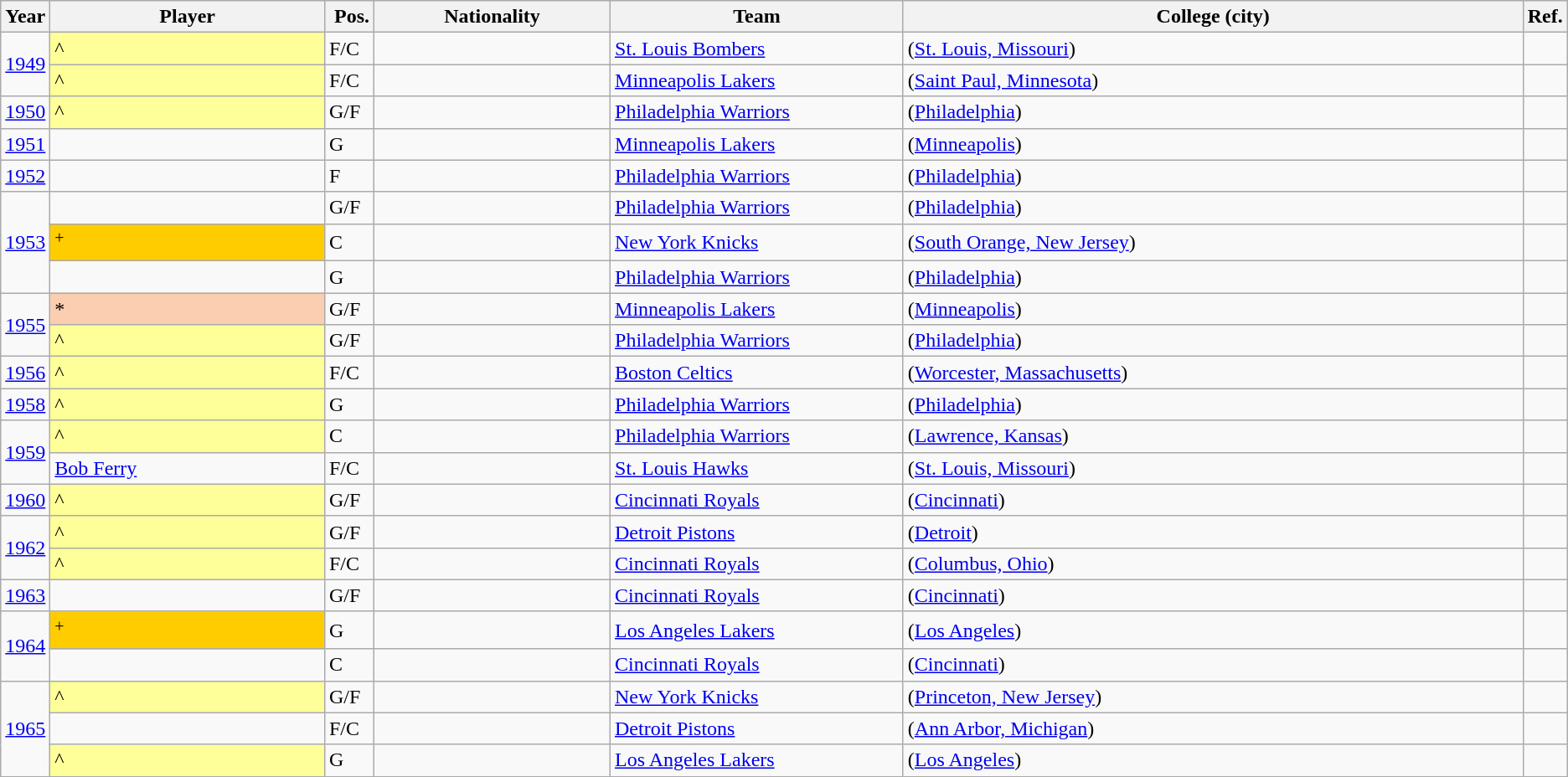<table class="wikitable sortable">
<tr>
<th width="1%">Year</th>
<th width="19%">Player</th>
<th width="1%"> Pos.</th>
<th width="16%">Nationality</th>
<th width="20%">Team</th>
<th width="45%">College (city)</th>
<th class="unsortable" width="1%">Ref.</th>
</tr>
<tr>
<td align=center rowspan=2><a href='#'>1949</a></td>
<td bgcolor="#FFFF99">^</td>
<td>F/C</td>
<td></td>
<td><a href='#'>St. Louis Bombers</a></td>
<td> (<a href='#'>St. Louis, Missouri</a>)</td>
<td align=center></td>
</tr>
<tr>
<td bgcolor="#FFFF99">^</td>
<td>F/C</td>
<td></td>
<td><a href='#'>Minneapolis Lakers</a></td>
<td> (<a href='#'>Saint Paul, Minnesota</a>)</td>
<td align=center></td>
</tr>
<tr>
<td align=center><a href='#'>1950</a></td>
<td bgcolor="#FFFF99">^</td>
<td>G/F</td>
<td></td>
<td><a href='#'>Philadelphia Warriors</a></td>
<td> (<a href='#'>Philadelphia</a>)</td>
<td align=center></td>
</tr>
<tr>
<td align=center><a href='#'>1951</a></td>
<td></td>
<td>G</td>
<td></td>
<td><a href='#'>Minneapolis Lakers</a></td>
<td> (<a href='#'>Minneapolis</a>)</td>
<td align=center></td>
</tr>
<tr>
<td align=center><a href='#'>1952</a></td>
<td></td>
<td>F</td>
<td></td>
<td><a href='#'>Philadelphia Warriors</a></td>
<td> (<a href='#'>Philadelphia</a>)</td>
<td align=center></td>
</tr>
<tr>
<td align=center rowspan=3><a href='#'>1953</a></td>
<td></td>
<td>G/F</td>
<td></td>
<td><a href='#'>Philadelphia Warriors</a></td>
<td> (<a href='#'>Philadelphia</a>)</td>
<td align=center></td>
</tr>
<tr>
<td bgcolor="#FFCC00"><sup>+</sup></td>
<td>C</td>
<td></td>
<td><a href='#'>New York Knicks</a></td>
<td> (<a href='#'>South Orange, New Jersey</a>)</td>
<td align=center></td>
</tr>
<tr>
<td></td>
<td>G</td>
<td></td>
<td><a href='#'>Philadelphia Warriors</a></td>
<td> (<a href='#'>Philadelphia</a>)</td>
<td align=center></td>
</tr>
<tr>
<td align=center rowspan=2><a href='#'>1955</a></td>
<td bgcolor="#FBCEB1">*</td>
<td>G/F</td>
<td></td>
<td><a href='#'>Minneapolis Lakers</a></td>
<td> (<a href='#'>Minneapolis</a>)</td>
<td align=center></td>
</tr>
<tr>
<td bgcolor="#FFFF99">^</td>
<td>G/F</td>
<td></td>
<td><a href='#'>Philadelphia Warriors</a></td>
<td> (<a href='#'>Philadelphia</a>)</td>
<td align=center></td>
</tr>
<tr>
<td align=center><a href='#'>1956</a></td>
<td bgcolor="#FFFF99">^</td>
<td>F/C</td>
<td></td>
<td><a href='#'>Boston Celtics</a></td>
<td> (<a href='#'>Worcester, Massachusetts</a>)</td>
<td align=center></td>
</tr>
<tr>
<td align=center><a href='#'>1958</a></td>
<td bgcolor="#FFFF99">^</td>
<td>G</td>
<td></td>
<td><a href='#'>Philadelphia Warriors</a></td>
<td> (<a href='#'>Philadelphia</a>)</td>
<td align=center></td>
</tr>
<tr>
<td align=center rowspan=2><a href='#'>1959</a></td>
<td bgcolor="#FFFF99">^</td>
<td>C</td>
<td></td>
<td><a href='#'>Philadelphia Warriors</a></td>
<td> (<a href='#'>Lawrence, Kansas</a>)</td>
<td align=center></td>
</tr>
<tr>
<td><a href='#'>Bob Ferry</a></td>
<td>F/C</td>
<td></td>
<td><a href='#'>St. Louis Hawks</a></td>
<td> (<a href='#'>St. Louis, Missouri</a>)</td>
<td align=center></td>
</tr>
<tr>
<td align=center><a href='#'>1960</a></td>
<td bgcolor="#FFFF99">^</td>
<td>G/F</td>
<td></td>
<td><a href='#'>Cincinnati Royals</a></td>
<td> (<a href='#'>Cincinnati</a>)</td>
<td align=center></td>
</tr>
<tr>
<td align=center rowspan=2><a href='#'>1962</a></td>
<td bgcolor="#FFFF99">^</td>
<td>G/F</td>
<td></td>
<td><a href='#'>Detroit Pistons</a></td>
<td> (<a href='#'>Detroit</a>)</td>
<td align=center></td>
</tr>
<tr>
<td bgcolor="#FFFF99">^</td>
<td>F/C</td>
<td></td>
<td><a href='#'>Cincinnati Royals</a></td>
<td> (<a href='#'>Columbus, Ohio</a>)</td>
<td align=center></td>
</tr>
<tr>
<td align=center><a href='#'>1963</a></td>
<td></td>
<td>G/F</td>
<td></td>
<td><a href='#'>Cincinnati Royals</a></td>
<td> (<a href='#'>Cincinnati</a>)</td>
<td align=center></td>
</tr>
<tr>
<td align=center rowspan=2><a href='#'>1964</a></td>
<td bgcolor="#FFCC00"><sup>+</sup></td>
<td>G</td>
<td></td>
<td><a href='#'>Los Angeles Lakers</a></td>
<td> (<a href='#'>Los Angeles</a>)</td>
<td align=center></td>
</tr>
<tr>
<td></td>
<td>C</td>
<td></td>
<td><a href='#'>Cincinnati Royals</a></td>
<td> (<a href='#'>Cincinnati</a>)</td>
<td align=center></td>
</tr>
<tr>
<td align=center rowspan=3><a href='#'>1965</a></td>
<td bgcolor="#FFFF99">^</td>
<td>G/F</td>
<td></td>
<td><a href='#'>New York Knicks</a></td>
<td> (<a href='#'>Princeton, New Jersey</a>)</td>
<td align=center></td>
</tr>
<tr>
<td></td>
<td>F/C</td>
<td></td>
<td><a href='#'>Detroit Pistons</a></td>
<td> (<a href='#'>Ann Arbor, Michigan</a>)</td>
<td align=center></td>
</tr>
<tr>
<td bgcolor="#FFFF99">^</td>
<td>G</td>
<td></td>
<td><a href='#'>Los Angeles Lakers</a></td>
<td> (<a href='#'>Los Angeles</a>)</td>
<td align=center></td>
</tr>
</table>
